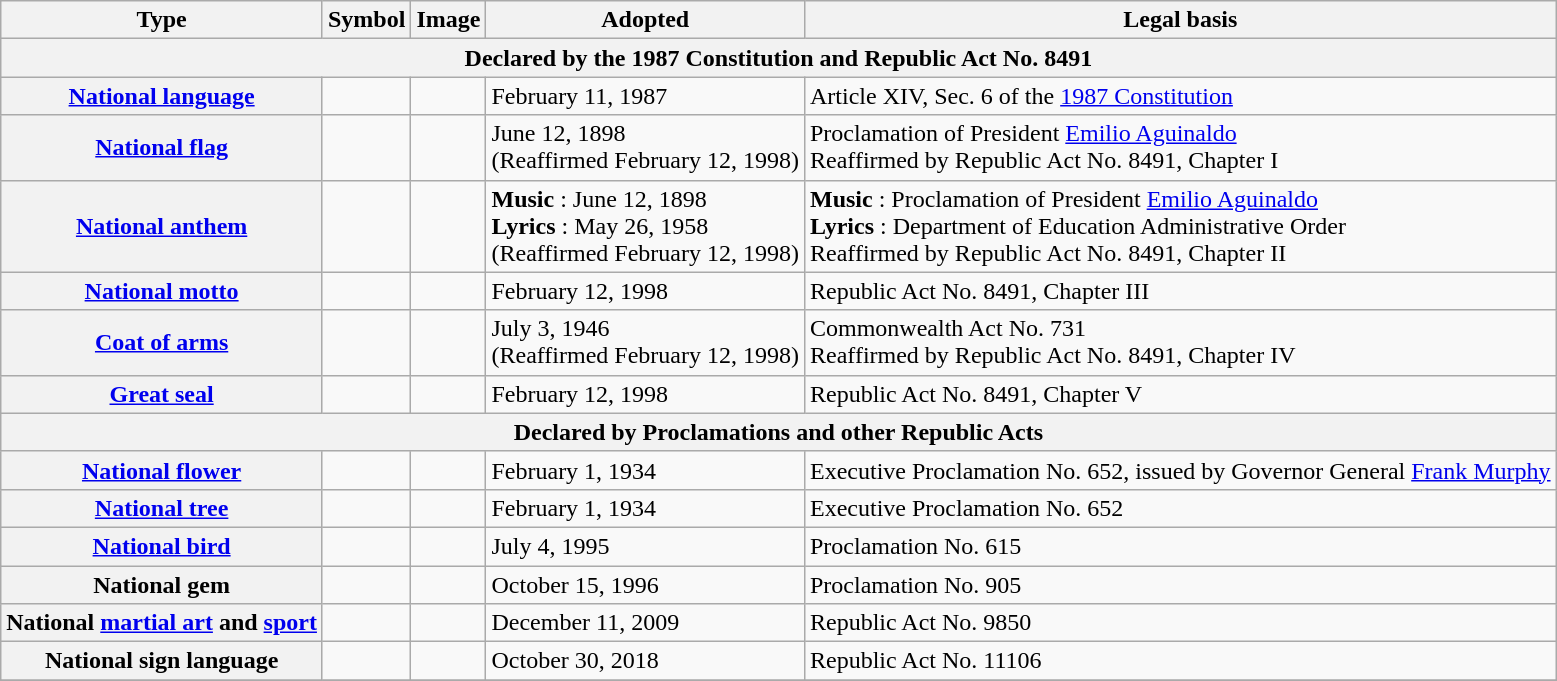<table class="wikitable">
<tr>
<th>Type</th>
<th>Symbol</th>
<th>Image</th>
<th>Adopted</th>
<th>Legal basis </th>
</tr>
<tr>
<th colspan=5>Declared by the 1987 Constitution and Republic Act No. 8491</th>
</tr>
<tr>
<th><a href='#'>National language</a></th>
<td></td>
<td></td>
<td>February 11, 1987</td>
<td>Article XIV, Sec. 6 of the <a href='#'>1987 Constitution</a></td>
</tr>
<tr>
<th><a href='#'>National flag</a></th>
<td></td>
<td></td>
<td>June 12, 1898 <br> (Reaffirmed February 12, 1998)</td>
<td>Proclamation of President <a href='#'>Emilio Aguinaldo</a> <br> Reaffirmed by Republic Act No. 8491, Chapter I</td>
</tr>
<tr>
<th><a href='#'>National anthem</a></th>
<td></td>
<td></td>
<td><strong>Music</strong> : June 12, 1898 <br> <strong>Lyrics</strong> : May 26, 1958 <br> (Reaffirmed February 12, 1998)</td>
<td><strong>Music</strong> : Proclamation of President <a href='#'>Emilio Aguinaldo</a> <br> <strong>Lyrics</strong> : Department of Education Administrative Order <br>Reaffirmed by Republic Act No. 8491, Chapter II</td>
</tr>
<tr>
<th><a href='#'>National motto</a></th>
<td></td>
<td></td>
<td>February 12, 1998</td>
<td>Republic Act No. 8491, Chapter III</td>
</tr>
<tr>
<th><a href='#'>Coat of arms</a></th>
<td></td>
<td></td>
<td>July 3, 1946 <br> (Reaffirmed February 12, 1998)</td>
<td>Commonwealth Act No. 731 <br> Reaffirmed by Republic Act No. 8491, Chapter IV</td>
</tr>
<tr>
<th><a href='#'>Great seal</a></th>
<td></td>
<td></td>
<td>February 12, 1998</td>
<td>Republic Act No. 8491, Chapter V</td>
</tr>
<tr>
<th colspan=5>Declared by Proclamations and other Republic Acts</th>
</tr>
<tr>
<th><a href='#'>National flower</a></th>
<td></td>
<td></td>
<td>February 1, 1934</td>
<td>Executive Proclamation No. 652, issued by Governor General <a href='#'>Frank Murphy</a></td>
</tr>
<tr>
<th><a href='#'>National tree</a></th>
<td></td>
<td></td>
<td>February 1, 1934</td>
<td>Executive Proclamation No. 652</td>
</tr>
<tr>
<th><a href='#'>National bird</a></th>
<td></td>
<td></td>
<td>July 4, 1995</td>
<td>Proclamation No. 615</td>
</tr>
<tr>
<th>National gem</th>
<td></td>
<td></td>
<td>October 15, 1996</td>
<td>Proclamation No. 905</td>
</tr>
<tr>
<th>National <a href='#'>martial art</a> and <a href='#'>sport</a></th>
<td></td>
<td></td>
<td>December 11, 2009</td>
<td>Republic Act No. 9850</td>
</tr>
<tr>
<th>National sign language</th>
<td></td>
<td></td>
<td>October 30, 2018</td>
<td>Republic Act No. 11106</td>
</tr>
<tr>
</tr>
</table>
